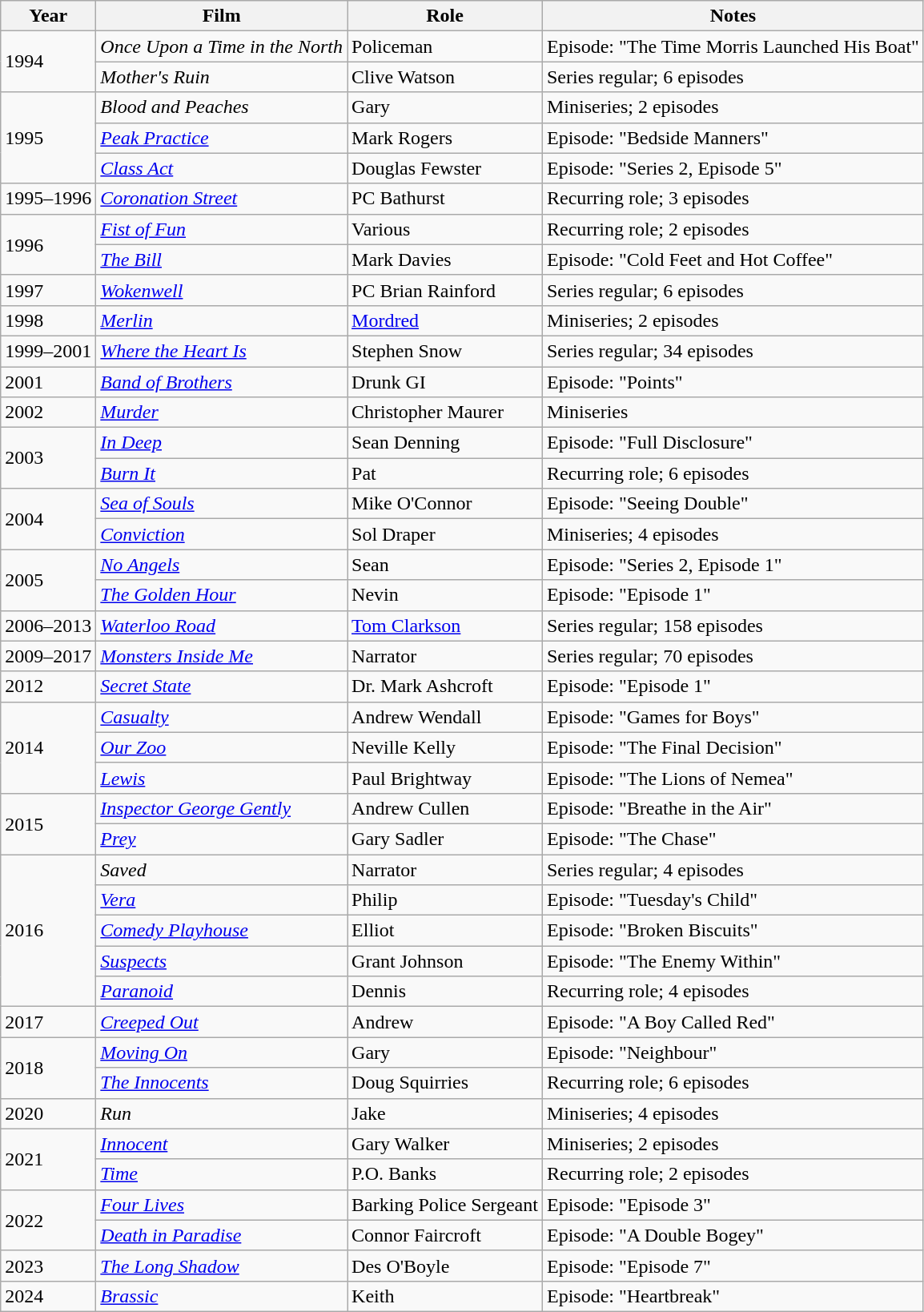<table class="wikitable">
<tr>
<th>Year</th>
<th>Film</th>
<th>Role</th>
<th>Notes</th>
</tr>
<tr>
<td rowspan="2">1994</td>
<td><em>Once Upon a Time in the North</em></td>
<td>Policeman</td>
<td>Episode: "The Time Morris Launched His Boat"</td>
</tr>
<tr>
<td><em>Mother's Ruin</em></td>
<td>Clive Watson</td>
<td>Series regular; 6 episodes</td>
</tr>
<tr>
<td rowspan="3">1995</td>
<td><em>Blood and Peaches</em></td>
<td>Gary</td>
<td>Miniseries; 2 episodes</td>
</tr>
<tr>
<td><em><a href='#'>Peak Practice</a></em></td>
<td>Mark Rogers</td>
<td>Episode: "Bedside Manners"</td>
</tr>
<tr>
<td><em><a href='#'>Class Act</a></em></td>
<td>Douglas Fewster</td>
<td>Episode: "Series 2, Episode 5"</td>
</tr>
<tr>
<td>1995–1996</td>
<td><em><a href='#'>Coronation Street</a></em></td>
<td>PC Bathurst</td>
<td>Recurring role; 3 episodes</td>
</tr>
<tr>
<td rowspan="2">1996</td>
<td><em><a href='#'>Fist of Fun</a></em></td>
<td>Various</td>
<td>Recurring role; 2 episodes</td>
</tr>
<tr>
<td><em><a href='#'>The Bill</a></em></td>
<td>Mark Davies</td>
<td>Episode: "Cold Feet and Hot Coffee"</td>
</tr>
<tr>
<td>1997</td>
<td><em><a href='#'>Wokenwell</a></em></td>
<td>PC Brian Rainford</td>
<td>Series regular; 6 episodes</td>
</tr>
<tr>
<td>1998</td>
<td><em><a href='#'>Merlin</a></em></td>
<td><a href='#'>Mordred</a></td>
<td>Miniseries; 2 episodes</td>
</tr>
<tr>
<td>1999–2001</td>
<td><em><a href='#'>Where the Heart Is</a></em></td>
<td>Stephen Snow</td>
<td>Series regular; 34 episodes</td>
</tr>
<tr>
<td>2001</td>
<td><em><a href='#'>Band of Brothers</a></em></td>
<td>Drunk GI</td>
<td>Episode: "Points"</td>
</tr>
<tr>
<td>2002</td>
<td><em><a href='#'>Murder</a></em></td>
<td>Christopher Maurer</td>
<td>Miniseries</td>
</tr>
<tr>
<td rowspan="2">2003</td>
<td><em><a href='#'>In Deep</a></em></td>
<td>Sean Denning</td>
<td>Episode: "Full Disclosure"</td>
</tr>
<tr>
<td><em><a href='#'>Burn It</a></em></td>
<td>Pat</td>
<td>Recurring role; 6 episodes</td>
</tr>
<tr>
<td rowspan="2">2004</td>
<td><em><a href='#'>Sea of Souls</a></em></td>
<td>Mike O'Connor</td>
<td>Episode: "Seeing Double"</td>
</tr>
<tr>
<td><em><a href='#'>Conviction</a></em></td>
<td>Sol Draper</td>
<td>Miniseries; 4 episodes</td>
</tr>
<tr>
<td rowspan="2">2005</td>
<td><em><a href='#'>No Angels</a></em></td>
<td>Sean</td>
<td>Episode: "Series 2, Episode 1"</td>
</tr>
<tr>
<td><em><a href='#'>The Golden Hour</a></em></td>
<td>Nevin</td>
<td>Episode: "Episode 1"</td>
</tr>
<tr>
<td>2006–2013</td>
<td><em><a href='#'>Waterloo Road</a></em></td>
<td><a href='#'>Tom Clarkson</a></td>
<td>Series regular; 158 episodes</td>
</tr>
<tr>
<td>2009–2017</td>
<td><em><a href='#'>Monsters Inside Me</a></em></td>
<td>Narrator</td>
<td>Series regular; 70 episodes</td>
</tr>
<tr>
<td>2012</td>
<td><em><a href='#'>Secret State</a></em></td>
<td>Dr. Mark Ashcroft</td>
<td>Episode: "Episode 1"</td>
</tr>
<tr>
<td rowspan="3">2014</td>
<td><em><a href='#'>Casualty</a></em></td>
<td>Andrew Wendall</td>
<td>Episode: "Games for Boys"</td>
</tr>
<tr>
<td><em><a href='#'>Our Zoo</a></em></td>
<td>Neville Kelly</td>
<td>Episode: "The Final Decision"</td>
</tr>
<tr>
<td><em><a href='#'>Lewis</a></em></td>
<td>Paul Brightway</td>
<td>Episode: "The Lions of Nemea"</td>
</tr>
<tr>
<td rowspan="2">2015</td>
<td><em><a href='#'>Inspector George Gently</a></em></td>
<td>Andrew Cullen</td>
<td>Episode: "Breathe in the Air"</td>
</tr>
<tr>
<td><em><a href='#'>Prey</a></em></td>
<td>Gary Sadler</td>
<td>Episode: "The Chase"</td>
</tr>
<tr>
<td rowspan="5">2016</td>
<td><em>Saved</em></td>
<td>Narrator</td>
<td>Series regular; 4 episodes</td>
</tr>
<tr>
<td><em><a href='#'>Vera</a></em></td>
<td>Philip</td>
<td>Episode: "Tuesday's Child"</td>
</tr>
<tr>
<td><em><a href='#'>Comedy Playhouse</a></em></td>
<td>Elliot</td>
<td>Episode: "Broken Biscuits"</td>
</tr>
<tr>
<td><em><a href='#'>Suspects</a></em></td>
<td>Grant Johnson</td>
<td>Episode: "The Enemy Within"</td>
</tr>
<tr>
<td><em><a href='#'>Paranoid</a></em></td>
<td>Dennis</td>
<td>Recurring role; 4 episodes</td>
</tr>
<tr>
<td>2017</td>
<td><em><a href='#'>Creeped Out</a></em></td>
<td>Andrew</td>
<td>Episode: "A Boy Called Red"</td>
</tr>
<tr>
<td rowspan="2">2018</td>
<td><em><a href='#'>Moving On</a></em></td>
<td>Gary</td>
<td>Episode: "Neighbour"</td>
</tr>
<tr>
<td><em><a href='#'>The Innocents</a></em></td>
<td>Doug Squirries</td>
<td>Recurring role; 6 episodes</td>
</tr>
<tr>
<td>2020</td>
<td><em>Run</em></td>
<td>Jake</td>
<td>Miniseries; 4 episodes</td>
</tr>
<tr>
<td rowspan="2">2021</td>
<td><em><a href='#'>Innocent</a></em></td>
<td>Gary Walker</td>
<td>Miniseries; 2 episodes</td>
</tr>
<tr>
<td><em><a href='#'>Time</a></em></td>
<td>P.O. Banks</td>
<td>Recurring role; 2 episodes</td>
</tr>
<tr>
<td rowspan="2">2022</td>
<td><em><a href='#'>Four Lives</a></em></td>
<td>Barking Police Sergeant</td>
<td>Episode: "Episode 3"</td>
</tr>
<tr>
<td><em><a href='#'>Death in Paradise</a></em></td>
<td>Connor Faircroft</td>
<td>Episode: "A Double Bogey"</td>
</tr>
<tr>
<td>2023</td>
<td><em><a href='#'>The Long Shadow</a></em></td>
<td>Des O'Boyle</td>
<td>Episode: "Episode 7"</td>
</tr>
<tr>
<td>2024</td>
<td><em><a href='#'>Brassic</a></em></td>
<td>Keith</td>
<td>Episode: "Heartbreak"</td>
</tr>
</table>
